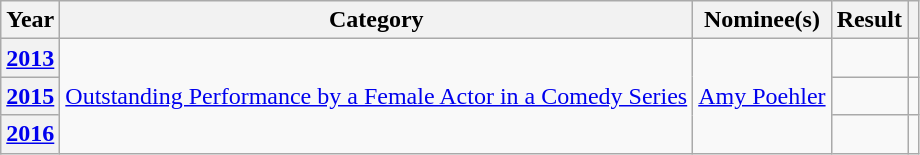<table class="wikitable plainrowheaders">
<tr>
<th scope="col">Year</th>
<th scope="col">Category</th>
<th scope="col">Nominee(s)</th>
<th scope="col">Result</th>
<th scope="col"></th>
</tr>
<tr>
<th scope="row"><a href='#'>2013</a></th>
<td rowspan="3"><a href='#'>Outstanding Performance by a Female Actor in a Comedy Series</a></td>
<td rowspan="3"><a href='#'>Amy Poehler</a></td>
<td></td>
<td style="text-align:center;"></td>
</tr>
<tr>
<th scope="row"><a href='#'>2015</a></th>
<td></td>
<td style="text-align:center;"></td>
</tr>
<tr>
<th scope="row"><a href='#'>2016</a></th>
<td></td>
<td style="text-align:center;"></td>
</tr>
</table>
